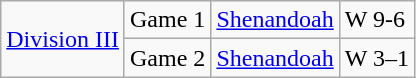<table class="wikitable">
<tr>
<td rowspan="3"><a href='#'>Division III</a></td>
<td>Game 1</td>
<td><a href='#'>Shenandoah</a></td>
<td>W 9-6</td>
</tr>
<tr>
<td>Game 2</td>
<td><a href='#'>Shenandoah</a></td>
<td>W 3–1</td>
</tr>
</table>
